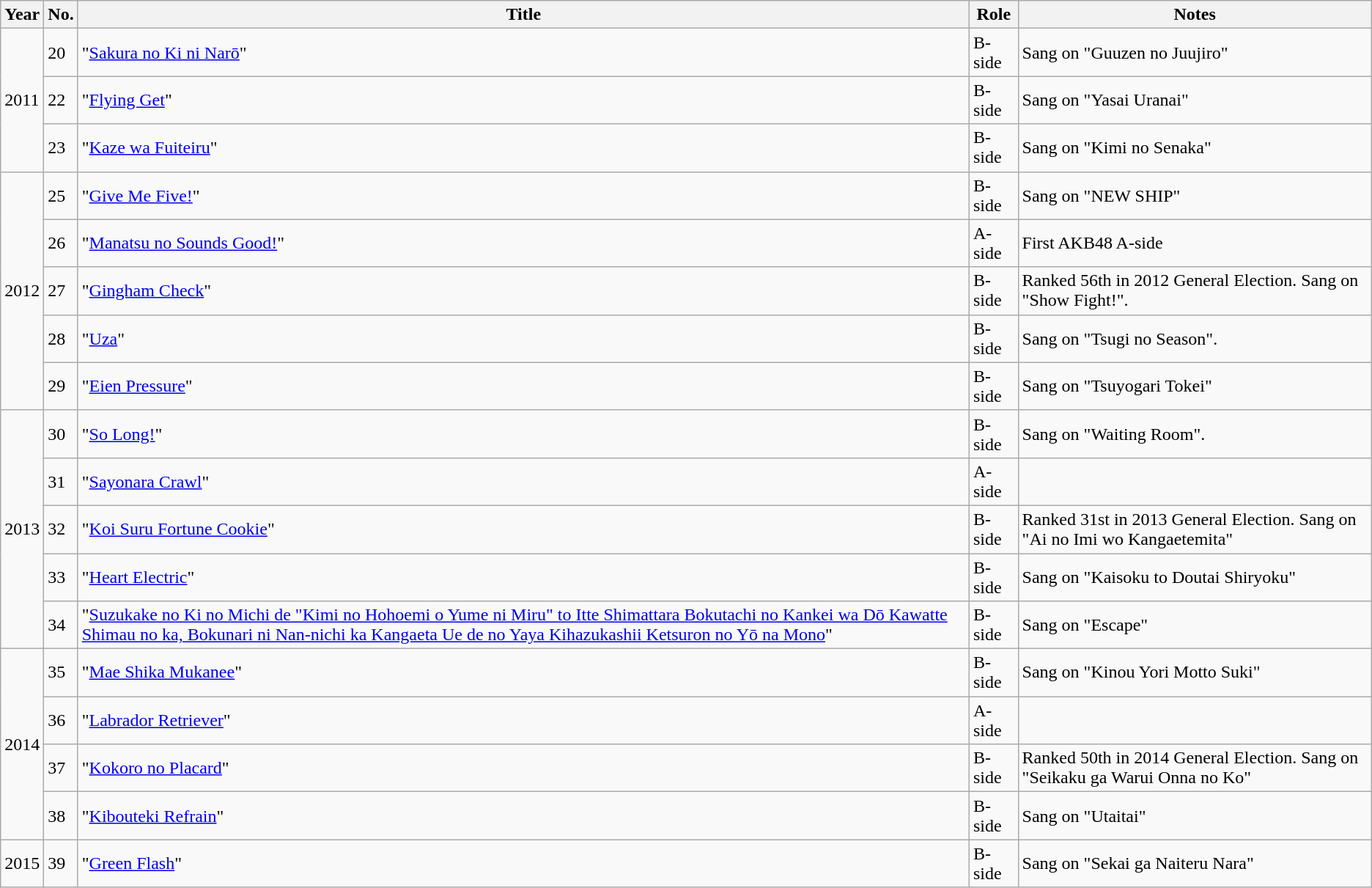<table class="wikitable sortable">
<tr>
<th>Year</th>
<th data-sort-type="number">No. </th>
<th>Title </th>
<th>Role </th>
<th class="unsortable">Notes </th>
</tr>
<tr>
<td rowspan="3">2011</td>
<td>20</td>
<td>"<a href='#'>Sakura no Ki ni Narō</a>"</td>
<td>B-side</td>
<td>Sang on "Guuzen no Juujiro"</td>
</tr>
<tr>
<td>22</td>
<td>"<a href='#'>Flying Get</a>"</td>
<td>B-side</td>
<td>Sang on "Yasai Uranai"</td>
</tr>
<tr>
<td>23</td>
<td>"<a href='#'>Kaze wa Fuiteiru</a>"</td>
<td>B-side</td>
<td>Sang on "Kimi no Senaka"</td>
</tr>
<tr>
<td rowspan="5">2012</td>
<td>25</td>
<td>"<a href='#'>Give Me Five!</a>"</td>
<td>B-side</td>
<td>Sang on "NEW SHIP"</td>
</tr>
<tr>
<td>26</td>
<td>"<a href='#'>Manatsu no Sounds Good!</a>"</td>
<td>A-side</td>
<td>First AKB48 A-side</td>
</tr>
<tr>
<td>27</td>
<td>"<a href='#'>Gingham Check</a>"</td>
<td>B-side</td>
<td>Ranked 56th in 2012 General Election. Sang on "Show Fight!".</td>
</tr>
<tr>
<td>28</td>
<td>"<a href='#'>Uza</a>"</td>
<td>B-side</td>
<td>Sang on "Tsugi no Season".</td>
</tr>
<tr>
<td>29</td>
<td>"<a href='#'>Eien Pressure</a>"</td>
<td>B-side</td>
<td>Sang on "Tsuyogari Tokei"</td>
</tr>
<tr>
<td rowspan="5">2013</td>
<td>30</td>
<td>"<a href='#'>So Long!</a>"</td>
<td>B-side</td>
<td>Sang on "Waiting Room".</td>
</tr>
<tr>
<td>31</td>
<td>"<a href='#'>Sayonara Crawl</a>"</td>
<td>A-side</td>
<td></td>
</tr>
<tr>
<td>32</td>
<td>"<a href='#'>Koi Suru Fortune Cookie</a>"</td>
<td>B-side</td>
<td>Ranked 31st in 2013 General Election. Sang on "Ai no Imi wo Kangaetemita"</td>
</tr>
<tr>
<td>33</td>
<td>"<a href='#'>Heart Electric</a>"</td>
<td>B-side</td>
<td>Sang on "Kaisoku to Doutai Shiryoku"</td>
</tr>
<tr>
<td>34</td>
<td>"<a href='#'>Suzukake no Ki no Michi de "Kimi no Hohoemi o Yume ni Miru" to Itte Shimattara Bokutachi no Kankei wa Dō Kawatte Shimau no ka, Bokunari ni Nan-nichi ka Kangaeta Ue de no Yaya Kihazukashii Ketsuron no Yō na Mono</a>"</td>
<td>B-side</td>
<td>Sang on "Escape"</td>
</tr>
<tr>
<td rowspan="4">2014</td>
<td>35</td>
<td>"<a href='#'>Mae Shika Mukanee</a>"</td>
<td>B-side</td>
<td>Sang on "Kinou Yori Motto Suki"</td>
</tr>
<tr>
<td>36</td>
<td>"<a href='#'>Labrador Retriever</a>"</td>
<td>A-side</td>
<td></td>
</tr>
<tr>
<td>37</td>
<td>"<a href='#'>Kokoro no Placard</a>"</td>
<td>B-side</td>
<td>Ranked 50th in 2014 General Election. Sang on "Seikaku ga Warui Onna no Ko"</td>
</tr>
<tr>
<td>38</td>
<td>"<a href='#'>Kibouteki Refrain</a>"</td>
<td>B-side</td>
<td>Sang on "Utaitai"</td>
</tr>
<tr>
<td rowspan="1">2015</td>
<td>39</td>
<td>"<a href='#'>Green Flash</a>"</td>
<td>B-side</td>
<td>Sang on "Sekai ga Naiteru Nara"</td>
</tr>
</table>
